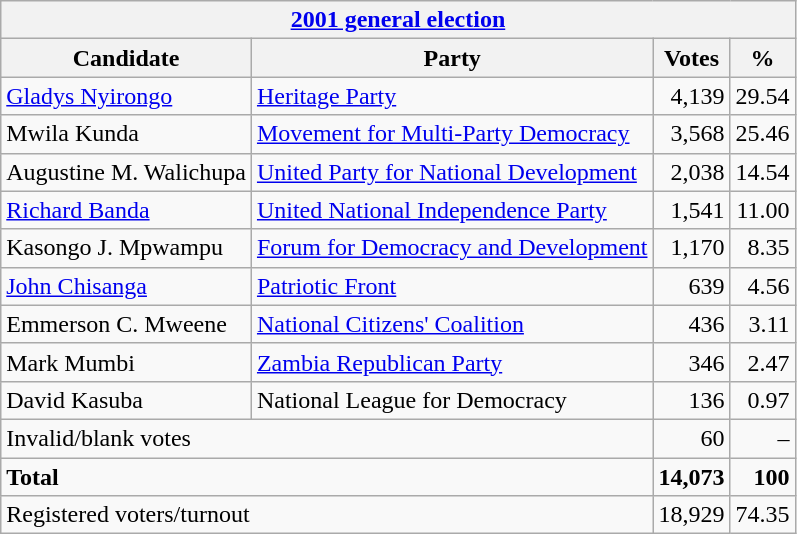<table class=wikitable style=text-align:right>
<tr>
<th colspan=4><a href='#'>2001 general election</a></th>
</tr>
<tr>
<th>Candidate</th>
<th>Party</th>
<th>Votes</th>
<th>%</th>
</tr>
<tr>
<td align=left><a href='#'>Gladys Nyirongo</a></td>
<td align=left><a href='#'>Heritage Party</a></td>
<td>4,139</td>
<td>29.54</td>
</tr>
<tr>
<td align=left>Mwila Kunda</td>
<td align=left><a href='#'>Movement for Multi-Party Democracy</a></td>
<td>3,568</td>
<td>25.46</td>
</tr>
<tr>
<td align=left>Augustine M. Walichupa</td>
<td align=left><a href='#'>United Party for National Development</a></td>
<td>2,038</td>
<td>14.54</td>
</tr>
<tr>
<td align=left><a href='#'>Richard Banda</a></td>
<td align=left><a href='#'>United National Independence Party</a></td>
<td>1,541</td>
<td>11.00</td>
</tr>
<tr>
<td align=left>Kasongo J. Mpwampu</td>
<td align=left><a href='#'>Forum for Democracy and Development</a></td>
<td>1,170</td>
<td>8.35</td>
</tr>
<tr>
<td align=left><a href='#'>John Chisanga</a></td>
<td align=left><a href='#'>Patriotic Front</a></td>
<td>639</td>
<td>4.56</td>
</tr>
<tr>
<td align=left>Emmerson C. Mweene</td>
<td align=left><a href='#'>National Citizens' Coalition</a></td>
<td>436</td>
<td>3.11</td>
</tr>
<tr>
<td align=left>Mark Mumbi</td>
<td align=left><a href='#'>Zambia Republican Party</a></td>
<td>346</td>
<td>2.47</td>
</tr>
<tr>
<td align=left>David Kasuba</td>
<td align=left>National League for Democracy</td>
<td>136</td>
<td>0.97</td>
</tr>
<tr>
<td align=left colspan=2>Invalid/blank votes</td>
<td>60</td>
<td>–</td>
</tr>
<tr>
<td align=left colspan=2><strong>Total</strong></td>
<td><strong>14,073</strong></td>
<td><strong>100</strong></td>
</tr>
<tr>
<td align=left colspan=2>Registered voters/turnout</td>
<td>18,929</td>
<td>74.35</td>
</tr>
</table>
